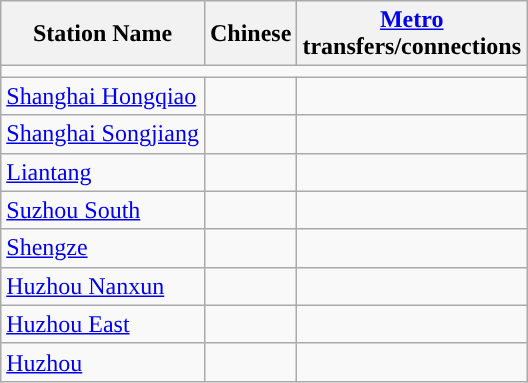<table class="wikitable">
<tr>
<th>Station Name</th>
<th>Chinese<br>
</th>
<th><a href='#'>Metro</a><br>transfers/connections<br></th>
</tr>
<tr style="background:#">
<td colspan = "11"></td>
</tr>
<tr>
<td><a href='#'>Shanghai Hongqiao</a></td>
<td></td>
<td>   </td>
</tr>
<tr>
<td><a href='#'>Shanghai Songjiang</a></td>
<td></td>
<td> </td>
</tr>
<tr>
<td><a href='#'>Liantang</a></td>
<td></td>
<td></td>
</tr>
<tr>
<td><a href='#'>Suzhou South</a></td>
<td></td>
<td></td>
</tr>
<tr>
<td><a href='#'>Shengze</a></td>
<td></td>
<td></td>
</tr>
<tr>
<td><a href='#'>Huzhou Nanxun</a></td>
<td></td>
<td></td>
</tr>
<tr>
<td><a href='#'>Huzhou East</a></td>
<td></td>
<td></td>
</tr>
<tr>
<td><a href='#'>Huzhou</a></td>
<td></td>
<td></td>
</tr>
</table>
